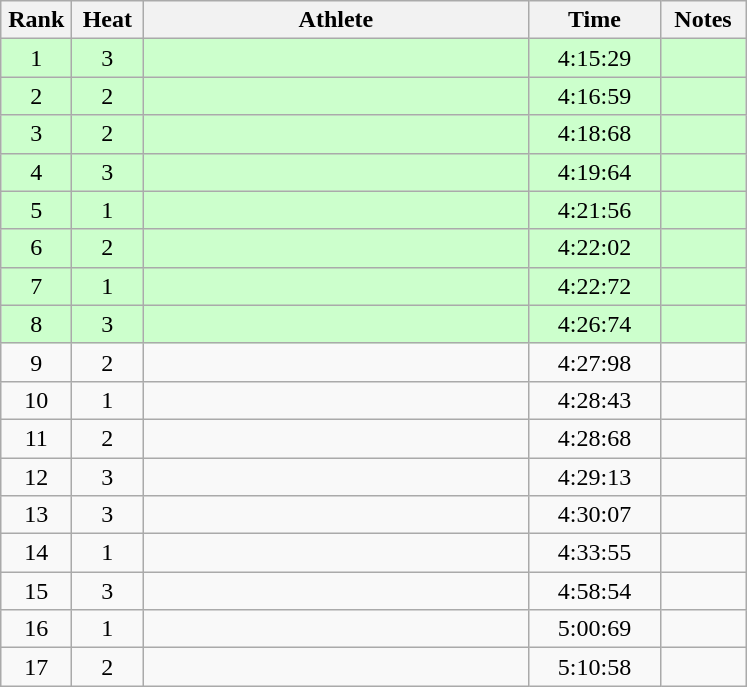<table class="wikitable" style="text-align:center">
<tr>
<th width=40>Rank</th>
<th width=40>Heat</th>
<th width=250>Athlete</th>
<th width=80>Time</th>
<th width=50>Notes</th>
</tr>
<tr bgcolor="ccffcc">
<td>1</td>
<td>3</td>
<td align=left></td>
<td>4:15:29</td>
<td></td>
</tr>
<tr bgcolor="ccffcc">
<td>2</td>
<td>2</td>
<td align=left></td>
<td>4:16:59</td>
<td></td>
</tr>
<tr bgcolor="ccffcc">
<td>3</td>
<td>2</td>
<td align=left></td>
<td>4:18:68</td>
<td></td>
</tr>
<tr bgcolor="ccffcc">
<td>4</td>
<td>3</td>
<td align=left></td>
<td>4:19:64</td>
<td></td>
</tr>
<tr bgcolor="ccffcc">
<td>5</td>
<td>1</td>
<td align=left></td>
<td>4:21:56</td>
<td></td>
</tr>
<tr bgcolor="ccffcc">
<td>6</td>
<td>2</td>
<td align=left></td>
<td>4:22:02</td>
<td></td>
</tr>
<tr bgcolor="ccffcc">
<td>7</td>
<td>1</td>
<td align=left></td>
<td>4:22:72</td>
<td></td>
</tr>
<tr bgcolor="ccffcc">
<td>8</td>
<td>3</td>
<td align=left></td>
<td>4:26:74</td>
<td></td>
</tr>
<tr>
<td>9</td>
<td>2</td>
<td align=left></td>
<td>4:27:98</td>
<td></td>
</tr>
<tr>
<td>10</td>
<td>1</td>
<td align=left></td>
<td>4:28:43</td>
<td></td>
</tr>
<tr>
<td>11</td>
<td>2</td>
<td align=left></td>
<td>4:28:68</td>
<td></td>
</tr>
<tr>
<td>12</td>
<td>3</td>
<td align=left></td>
<td>4:29:13</td>
<td></td>
</tr>
<tr>
<td>13</td>
<td>3</td>
<td align=left></td>
<td>4:30:07</td>
<td></td>
</tr>
<tr>
<td>14</td>
<td>1</td>
<td align=left></td>
<td>4:33:55</td>
<td></td>
</tr>
<tr>
<td>15</td>
<td>3</td>
<td align=left></td>
<td>4:58:54</td>
<td></td>
</tr>
<tr>
<td>16</td>
<td>1</td>
<td align=left></td>
<td>5:00:69</td>
<td></td>
</tr>
<tr>
<td>17</td>
<td>2</td>
<td align=left></td>
<td>5:10:58</td>
<td></td>
</tr>
</table>
